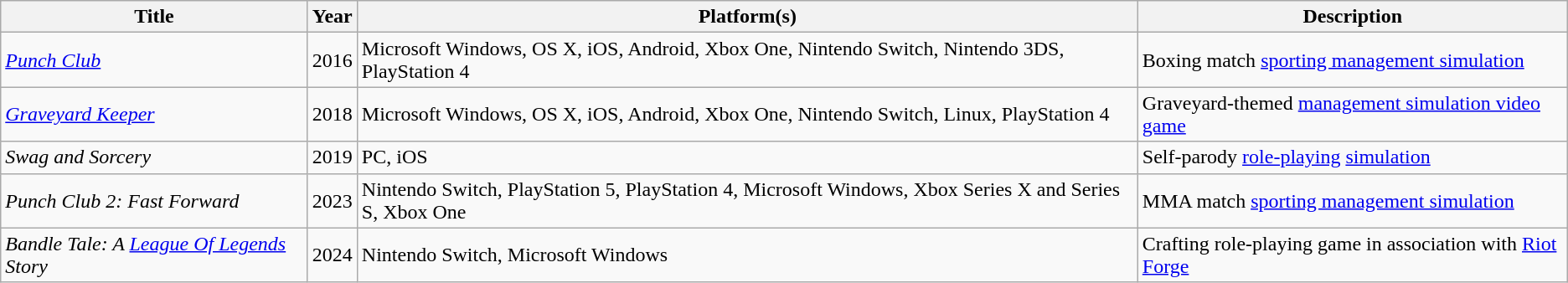<table class="wikitable sortable">
<tr>
<th>Title</th>
<th>Year</th>
<th>Platform(s)</th>
<th>Description</th>
</tr>
<tr>
<td><em><a href='#'>Punch Club</a></em></td>
<td>2016</td>
<td>Microsoft Windows, OS X, iOS, Android, Xbox One, Nintendo Switch, Nintendo 3DS, PlayStation 4</td>
<td>Boxing match <a href='#'>sporting management simulation</a></td>
</tr>
<tr>
<td><em><a href='#'>Graveyard Keeper</a></em></td>
<td>2018</td>
<td>Microsoft Windows, OS X, iOS, Android, Xbox One, Nintendo Switch, Linux, PlayStation 4</td>
<td>Graveyard-themed <a href='#'>management simulation video game</a></td>
</tr>
<tr>
<td><em>Swag and Sorcery</em></td>
<td>2019</td>
<td>PC, iOS</td>
<td>Self-parody <a href='#'>role-playing</a> <a href='#'>simulation</a></td>
</tr>
<tr>
<td><em>Punch Club 2: Fast Forward</em></td>
<td>2023</td>
<td>Nintendo Switch, PlayStation 5, PlayStation 4, Microsoft Windows, Xbox Series X and Series S, Xbox One</td>
<td>MMA match <a href='#'>sporting management simulation</a></td>
</tr>
<tr>
<td><em>Bandle Tale: A <a href='#'>League Of Legends</a> Story</em></td>
<td>2024</td>
<td>Nintendo Switch, Microsoft Windows</td>
<td>Crafting role-playing game in association with <a href='#'>Riot Forge</a></td>
</tr>
</table>
